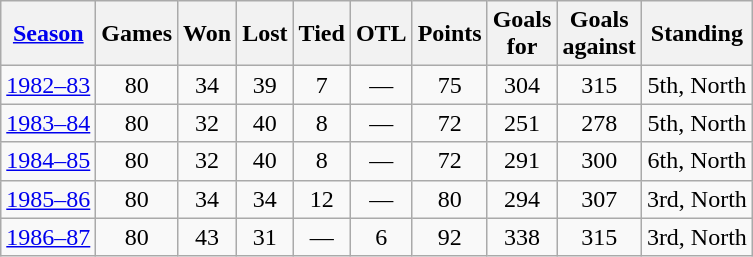<table class="wikitable" style="text-align:center">
<tr>
<th><a href='#'>Season</a></th>
<th>Games</th>
<th>Won</th>
<th>Lost</th>
<th>Tied</th>
<th>OTL</th>
<th>Points</th>
<th>Goals<br>for</th>
<th>Goals<br>against</th>
<th>Standing</th>
</tr>
<tr>
<td><a href='#'>1982–83</a></td>
<td>80</td>
<td>34</td>
<td>39</td>
<td>7</td>
<td>—</td>
<td>75</td>
<td>304</td>
<td>315</td>
<td>5th, North</td>
</tr>
<tr>
<td><a href='#'>1983–84</a></td>
<td>80</td>
<td>32</td>
<td>40</td>
<td>8</td>
<td>—</td>
<td>72</td>
<td>251</td>
<td>278</td>
<td>5th, North</td>
</tr>
<tr>
<td><a href='#'>1984–85</a></td>
<td>80</td>
<td>32</td>
<td>40</td>
<td>8</td>
<td>—</td>
<td>72</td>
<td>291</td>
<td>300</td>
<td>6th, North</td>
</tr>
<tr>
<td><a href='#'>1985–86</a></td>
<td>80</td>
<td>34</td>
<td>34</td>
<td>12</td>
<td>—</td>
<td>80</td>
<td>294</td>
<td>307</td>
<td>3rd, North</td>
</tr>
<tr>
<td><a href='#'>1986–87</a></td>
<td>80</td>
<td>43</td>
<td>31</td>
<td>—</td>
<td>6</td>
<td>92</td>
<td>338</td>
<td>315</td>
<td>3rd, North</td>
</tr>
</table>
